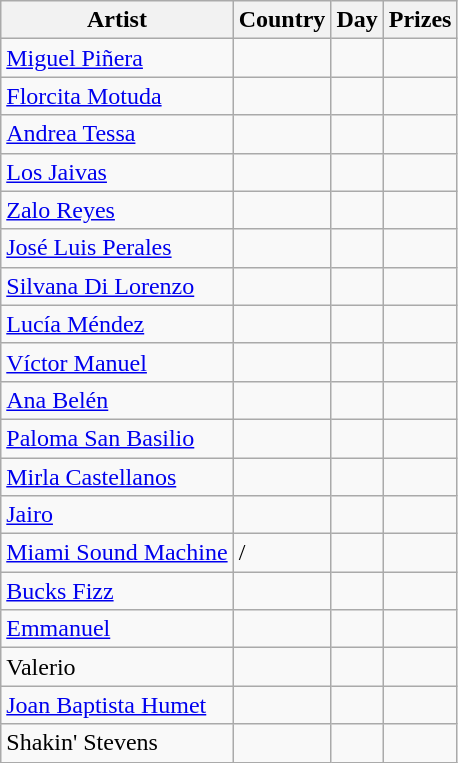<table class="wikitable">
<tr>
<th>Artist</th>
<th>Country</th>
<th>Day</th>
<th>Prizes</th>
</tr>
<tr>
<td><a href='#'>Miguel Piñera</a></td>
<td></td>
<td></td>
<td></td>
</tr>
<tr>
<td><a href='#'>Florcita Motuda</a></td>
<td></td>
<td></td>
<td></td>
</tr>
<tr>
<td><a href='#'>Andrea Tessa</a></td>
<td></td>
<td></td>
<td></td>
</tr>
<tr>
<td><a href='#'>Los Jaivas</a></td>
<td></td>
<td></td>
<td></td>
</tr>
<tr>
<td><a href='#'>Zalo Reyes</a></td>
<td></td>
<td></td>
<td></td>
</tr>
<tr>
<td><a href='#'>José Luis Perales</a></td>
<td></td>
<td></td>
<td></td>
</tr>
<tr>
<td><a href='#'>Silvana Di Lorenzo</a></td>
<td></td>
<td></td>
<td></td>
</tr>
<tr>
<td><a href='#'>Lucía Méndez</a></td>
<td></td>
<td></td>
<td></td>
</tr>
<tr>
<td><a href='#'>Víctor Manuel</a></td>
<td></td>
<td></td>
<td></td>
</tr>
<tr>
<td><a href='#'>Ana Belén</a></td>
<td></td>
<td></td>
<td></td>
</tr>
<tr>
<td><a href='#'>Paloma San Basilio</a></td>
<td></td>
<td></td>
<td></td>
</tr>
<tr>
<td><a href='#'>Mirla Castellanos</a></td>
<td></td>
<td></td>
<td></td>
</tr>
<tr>
<td><a href='#'>Jairo</a></td>
<td></td>
<td></td>
<td></td>
</tr>
<tr>
<td><a href='#'>Miami Sound Machine</a></td>
<td>/</td>
<td></td>
<td></td>
</tr>
<tr>
<td><a href='#'>Bucks Fizz</a></td>
<td></td>
<td></td>
<td></td>
</tr>
<tr>
<td><a href='#'>Emmanuel</a></td>
<td></td>
<td></td>
<td></td>
</tr>
<tr>
<td>Valerio</td>
<td></td>
<td></td>
<td></td>
</tr>
<tr>
<td><a href='#'>Joan Baptista Humet</a></td>
<td></td>
<td></td>
<td></td>
</tr>
<tr>
<td>Shakin' Stevens</td>
<td></td>
<td></td>
<td></td>
</tr>
</table>
